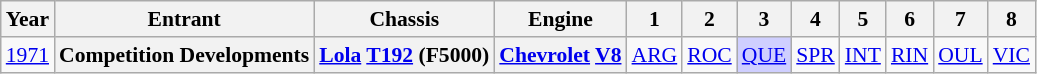<table class="wikitable" style="text-align:center; font-size:90%">
<tr>
<th>Year</th>
<th>Entrant</th>
<th>Chassis</th>
<th>Engine</th>
<th>1</th>
<th>2</th>
<th>3</th>
<th>4</th>
<th>5</th>
<th>6</th>
<th>7</th>
<th>8</th>
</tr>
<tr>
<td><a href='#'>1971</a></td>
<th>Competition Developments</th>
<th><a href='#'>Lola</a> <a href='#'>T192</a> (F5000)</th>
<th><a href='#'>Chevrolet</a> <a href='#'>V8</a></th>
<td><a href='#'>ARG</a></td>
<td><a href='#'>ROC</a></td>
<td style="background:#CFCFFF;"><a href='#'>QUE</a><br></td>
<td><a href='#'>SPR</a></td>
<td><a href='#'>INT</a></td>
<td><a href='#'>RIN</a></td>
<td><a href='#'>OUL</a></td>
<td><a href='#'>VIC</a></td>
</tr>
</table>
